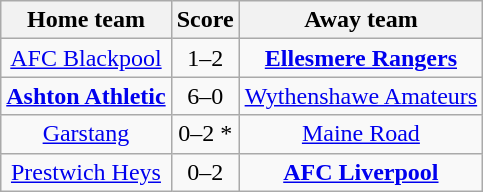<table class="wikitable" style="text-align: center">
<tr>
<th>Home team</th>
<th>Score</th>
<th>Away team</th>
</tr>
<tr>
<td><a href='#'>AFC Blackpool</a></td>
<td>1–2</td>
<td><strong><a href='#'>Ellesmere Rangers</a></strong></td>
</tr>
<tr>
<td><strong><a href='#'>Ashton Athletic</a></strong></td>
<td>6–0</td>
<td><a href='#'>Wythenshawe Amateurs</a></td>
</tr>
<tr>
<td><a href='#'>Garstang</a></td>
<td>0–2 *</td>
<td><a href='#'>Maine Road</a></td>
</tr>
<tr>
<td><a href='#'>Prestwich Heys</a></td>
<td>0–2</td>
<td><strong><a href='#'>AFC Liverpool</a></strong></td>
</tr>
</table>
